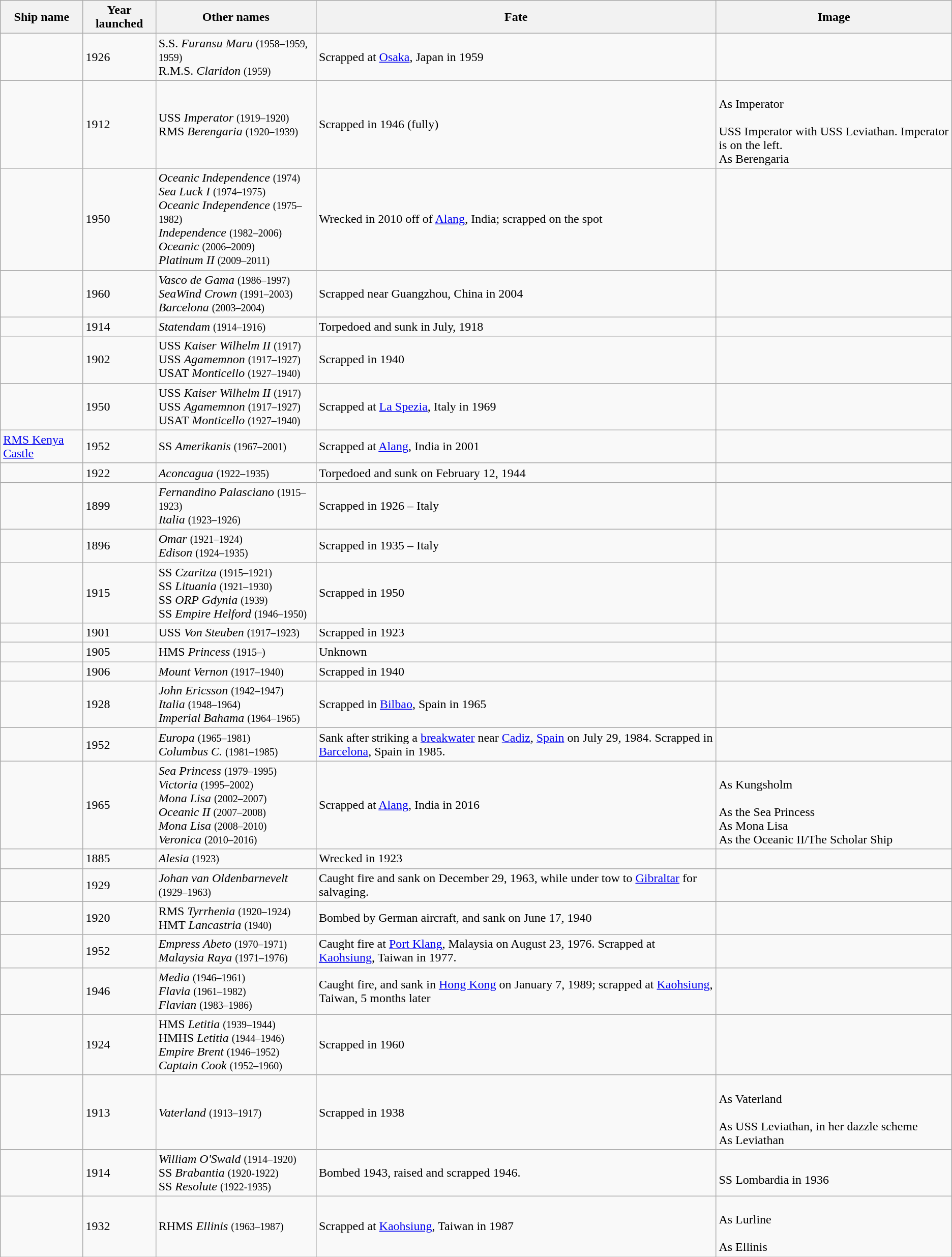<table class="wikitable sortable">
<tr>
<th>Ship name</th>
<th>Year launched</th>
<th class="unsortable">Other names</th>
<th>Fate</th>
<th>Image</th>
</tr>
<tr>
<td></td>
<td>1926</td>
<td>S.S. <em>Furansu Maru</em> <small>(1958–1959, 1959)</small><br>R.M.S. <em>Claridon</em> <small>(1959)</small></td>
<td>Scrapped at <a href='#'>Osaka</a>, Japan in 1959</td>
<td></td>
</tr>
<tr>
<td></td>
<td>1912</td>
<td>USS <em>Imperator</em> <small>(1919–1920)</small><br>RMS <em>Berengaria</em> <small>(1920–1939)</small></td>
<td>Scrapped in 1946 (fully)</td>
<td><br>As Imperator<br><br>USS Imperator with USS Leviathan. Imperator is on the left.
<br>As Berengaria</td>
</tr>
<tr>
<td></td>
<td>1950</td>
<td><em>Oceanic Independence</em> <small>(1974)</small><br><em>Sea Luck I</em> <small>(1974–1975)</small><br><em>Oceanic Independence</em> <small>(1975–1982)</small><br><em>Independence</em> <small>(1982–2006)</small><br><em>Oceanic</em> <small>(2006–2009)</small><br><em>Platinum II</em> <small>(2009–2011)</small></td>
<td>Wrecked in 2010 off of <a href='#'>Alang</a>, India; scrapped on the spot</td>
<td></td>
</tr>
<tr>
<td></td>
<td>1960</td>
<td><em>Vasco de Gama</em> <small>(1986–1997)</small><br><em>SeaWind Crown</em> <small>(1991–2003)</small><br><em>Barcelona</em> <small>(2003–2004)</small></td>
<td>Scrapped near Guangzhou, China in 2004</td>
<td></td>
</tr>
<tr>
<td></td>
<td>1914</td>
<td><em>Statendam</em> <small>(1914–1916)</small></td>
<td>Torpedoed and sunk in July, 1918</td>
<td></td>
</tr>
<tr>
<td></td>
<td>1902</td>
<td>USS <em>Kaiser Wilhelm II</em> <small>(1917)</small><br>USS <em>Agamemnon</em> <small>(1917–1927)</small><br>USAT <em>Monticello</em> <small>(1927–1940)</small></td>
<td>Scrapped in 1940</td>
<td></td>
</tr>
<tr>
<td></td>
<td>1950</td>
<td>USS <em>Kaiser Wilhelm II</em> <small>(1917)</small><br>USS <em>Agamemnon</em> <small>(1917–1927)</small><br>USAT <em>Monticello</em> <small>(1927–1940)</small></td>
<td>Scrapped at <a href='#'>La Spezia</a>, Italy in 1969</td>
<td></td>
</tr>
<tr>
<td><a href='#'>RMS Kenya Castle</a></td>
<td>1952</td>
<td>SS <em>Amerikanis</em> <small>(1967–2001)</small></td>
<td>Scrapped at <a href='#'>Alang</a>, India in 2001</td>
<td></td>
</tr>
<tr>
<td></td>
<td>1922</td>
<td><em>Aconcagua</em> <small>(1922–1935)</small></td>
<td>Torpedoed and sunk on February 12, 1944</td>
<td></td>
</tr>
<tr>
<td></td>
<td>1899</td>
<td><em>Fernandino Palasciano</em> <small>(1915–1923)</small><br><em>Italia</em> <small>(1923–1926)</small></td>
<td>Scrapped in 1926 – Italy</td>
<td></td>
</tr>
<tr>
<td></td>
<td>1896</td>
<td><em>Omar</em> <small>(1921–1924)</small><br><em>Edison</em> <small>(1924–1935)</small></td>
<td>Scrapped in 1935 – Italy</td>
<td></td>
</tr>
<tr>
<td></td>
<td>1915</td>
<td>SS <em>Czaritza</em> <small>(1915–1921)</small><br>SS <em>Lituania</em> <small>(1921–1930)</small><br>SS <em>ORP Gdynia</em> <small>(1939)</small><br>SS <em>Empire Helford</em> <small>(1946–1950)</small></td>
<td>Scrapped in 1950</td>
<td></td>
</tr>
<tr>
<td></td>
<td>1901</td>
<td>USS <em>Von Steuben</em> <small>(1917–1923)</small></td>
<td>Scrapped in 1923</td>
<td></td>
</tr>
<tr>
<td></td>
<td>1905</td>
<td>HMS <em>Princess</em> <small>(1915–)</small></td>
<td>Unknown</td>
<td></td>
</tr>
<tr>
<td></td>
<td>1906</td>
<td><em>Mount Vernon</em> <small>(1917–1940)</small></td>
<td>Scrapped in 1940</td>
<td></td>
</tr>
<tr>
<td></td>
<td>1928</td>
<td><em>John Ericsson</em> <small>(1942–1947)</small><br><em>Italia</em> <small>(1948–1964)</small><br><em>Imperial Bahama</em> <small>(1964–1965)</small></td>
<td>Scrapped in <a href='#'>Bilbao</a>, Spain in 1965</td>
<td></td>
</tr>
<tr>
<td></td>
<td>1952</td>
<td><em>Europa</em> <small>(1965–1981)</small><br><em>Columbus C.</em> <small>(1981–1985)</small></td>
<td>Sank after striking a <a href='#'>breakwater</a> near <a href='#'>Cadiz</a>, <a href='#'>Spain</a> on July 29, 1984. Scrapped in <a href='#'>Barcelona</a>, Spain in 1985.</td>
<td></td>
</tr>
<tr>
<td></td>
<td>1965</td>
<td><em>Sea Princess</em> <small>(1979–1995)</small><br><em>Victoria</em> <small>(1995–2002)</small><br><em>Mona Lisa</em> <small>(2002–2007)</small><br><em>Oceanic II</em> <small>(2007–2008)</small><br><em>Mona Lisa</em> <small>(2008–2010)</small><br><em>Veronica</em> <small>(2010–2016)</small></td>
<td>Scrapped at <a href='#'>Alang</a>, India in 2016</td>
<td><br>As Kungsholm<br><br>As the Sea Princess

<br>As Mona Lisa

<br>As the Oceanic II/The Scholar Ship</td>
</tr>
<tr>
<td></td>
<td>1885</td>
<td><em>Alesia</em> <small>(1923)</small></td>
<td>Wrecked in 1923</td>
<td></td>
</tr>
<tr>
<td></td>
<td>1929</td>
<td><em>Johan van Oldenbarnevelt</em> <small>(1929–1963)</small></td>
<td>Caught fire and sank on December 29, 1963, while under tow to <a href='#'>Gibraltar</a> for salvaging.</td>
<td></td>
</tr>
<tr>
<td></td>
<td>1920</td>
<td>RMS <em>Tyrrhenia</em> <small>(1920–1924)</small><br>HMT <em>Lancastria</em> <small>(1940)</small></td>
<td>Bombed by German aircraft, and sank on June 17, 1940</td>
<td></td>
</tr>
<tr>
<td></td>
<td>1952</td>
<td><em>Empress Abeto</em> <small>(1970–1971)</small><br><em>Malaysia Raya</em> <small>(1971–1976)</small></td>
<td>Caught fire at <a href='#'>Port Klang</a>, Malaysia on August 23, 1976. Scrapped at <a href='#'>Kaohsiung</a>, Taiwan in 1977.</td>
<td></td>
</tr>
<tr>
<td></td>
<td>1946</td>
<td><em>Media</em> <small>(1946–1961)</small><br><em>Flavia</em> <small>(1961–1982)</small><br><em>Flavian</em> <small>(1983–1986)</small></td>
<td>Caught fire, and sank in <a href='#'>Hong Kong</a> on January 7, 1989; scrapped at <a href='#'>Kaohsiung</a>, Taiwan, 5 months later</td>
<td></td>
</tr>
<tr>
<td></td>
<td>1924</td>
<td>HMS <em>Letitia</em> <small>(1939–1944)</small><br>HMHS <em>Letitia</em> <small>(1944–1946)</small><br><em>Empire Brent</em> <small>(1946–1952)</small><br><em>Captain Cook</em> <small>(1952–1960)</small></td>
<td>Scrapped in 1960</td>
<td></td>
</tr>
<tr>
<td></td>
<td>1913</td>
<td><em>Vaterland</em> <small>(1913–1917)</small></td>
<td>Scrapped in 1938</td>
<td><br>As Vaterland<br><br>As USS Leviathan, in her dazzle scheme
<br>As Leviathan</td>
</tr>
<tr>
<td></td>
<td>1914</td>
<td><em>William O'Swald</em> <small>(1914–1920)</small><br>SS <em>Brabantia</em> <small>(1920-1922)</small><br>SS <em>Resolute</em> <small>(1922-1935)</small></td>
<td>Bombed 1943, raised and scrapped 1946.</td>
<td> <br>SS Lombardia in 1936</td>
</tr>
<tr>
<td></td>
<td>1932</td>
<td>RHMS <em>Ellinis</em> <small>(1963–1987)</small></td>
<td>Scrapped at <a href='#'>Kaohsiung</a>, Taiwan in 1987</td>
<td><br>As Lurline<br><br>As Ellinis</td>
</tr>
</table>
